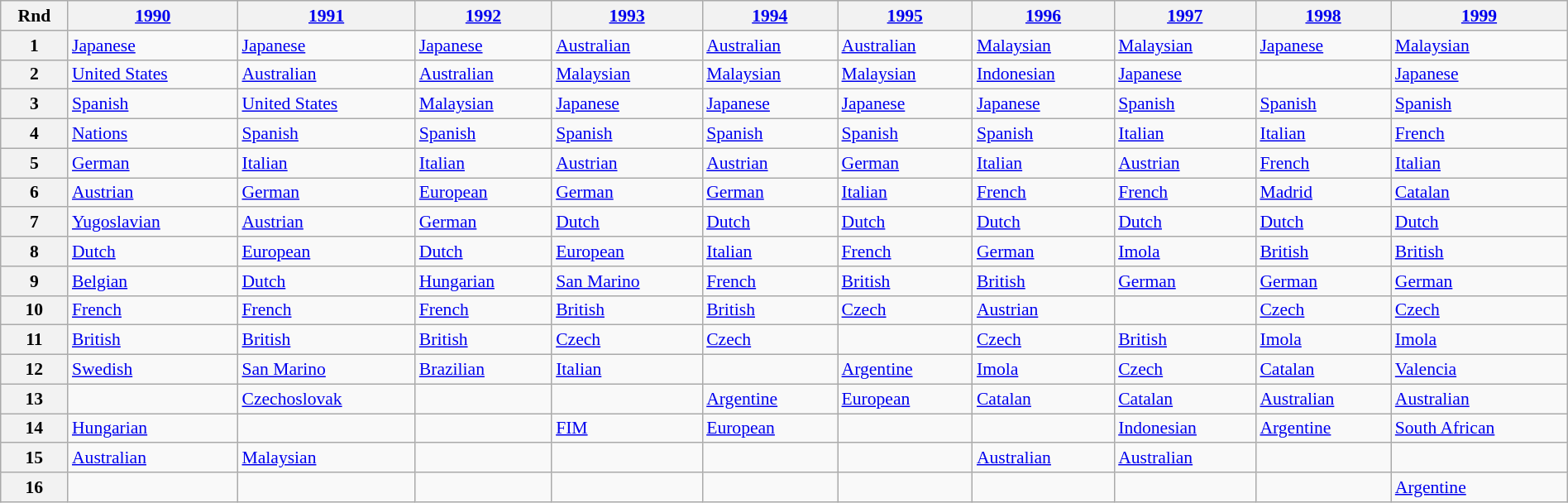<table class="wikitable" style="font-size: 90%; width: 100%;">
<tr>
<th>Rnd</th>
<th><a href='#'>1990</a></th>
<th><a href='#'>1991</a></th>
<th><a href='#'>1992</a></th>
<th><a href='#'>1993</a></th>
<th><a href='#'>1994</a></th>
<th><a href='#'>1995</a></th>
<th><a href='#'>1996</a></th>
<th><a href='#'>1997</a></th>
<th><a href='#'>1998</a></th>
<th><a href='#'>1999</a></th>
</tr>
<tr>
<th>1</th>
<td> <a href='#'>Japanese</a></td>
<td> <a href='#'>Japanese</a></td>
<td> <a href='#'>Japanese</a></td>
<td> <a href='#'>Australian</a></td>
<td> <a href='#'>Australian</a></td>
<td> <a href='#'>Australian</a></td>
<td> <a href='#'>Malaysian</a></td>
<td> <a href='#'>Malaysian</a></td>
<td> <a href='#'>Japanese</a></td>
<td> <a href='#'>Malaysian</a></td>
</tr>
<tr>
<th>2</th>
<td> <a href='#'>United States</a></td>
<td> <a href='#'>Australian</a></td>
<td> <a href='#'>Australian</a></td>
<td> <a href='#'>Malaysian</a></td>
<td> <a href='#'>Malaysian</a></td>
<td> <a href='#'>Malaysian</a></td>
<td> <a href='#'>Indonesian</a></td>
<td> <a href='#'>Japanese</a></td>
<td></td>
<td> <a href='#'>Japanese</a></td>
</tr>
<tr>
<th>3</th>
<td> <a href='#'>Spanish</a></td>
<td> <a href='#'>United States</a></td>
<td> <a href='#'>Malaysian</a></td>
<td> <a href='#'>Japanese</a></td>
<td> <a href='#'>Japanese</a></td>
<td> <a href='#'>Japanese</a></td>
<td> <a href='#'>Japanese</a></td>
<td> <a href='#'>Spanish</a></td>
<td> <a href='#'>Spanish</a></td>
<td> <a href='#'>Spanish</a></td>
</tr>
<tr>
<th>4</th>
<td> <a href='#'>Nations</a></td>
<td> <a href='#'>Spanish</a></td>
<td> <a href='#'>Spanish</a></td>
<td> <a href='#'>Spanish</a></td>
<td> <a href='#'>Spanish</a></td>
<td> <a href='#'>Spanish</a></td>
<td> <a href='#'>Spanish</a></td>
<td> <a href='#'>Italian</a></td>
<td> <a href='#'>Italian</a></td>
<td> <a href='#'>French</a></td>
</tr>
<tr>
<th>5</th>
<td> <a href='#'>German</a></td>
<td> <a href='#'>Italian</a></td>
<td> <a href='#'>Italian</a></td>
<td> <a href='#'>Austrian</a></td>
<td> <a href='#'>Austrian</a></td>
<td> <a href='#'>German</a></td>
<td> <a href='#'>Italian</a></td>
<td> <a href='#'>Austrian</a></td>
<td> <a href='#'>French</a></td>
<td> <a href='#'>Italian</a></td>
</tr>
<tr>
<th>6</th>
<td> <a href='#'>Austrian</a></td>
<td> <a href='#'>German</a></td>
<td> <a href='#'>European</a></td>
<td> <a href='#'>German</a></td>
<td> <a href='#'>German</a></td>
<td> <a href='#'>Italian</a></td>
<td> <a href='#'>French</a></td>
<td> <a href='#'>French</a></td>
<td> <a href='#'>Madrid</a></td>
<td> <a href='#'>Catalan</a></td>
</tr>
<tr>
<th>7</th>
<td> <a href='#'>Yugoslavian</a></td>
<td> <a href='#'>Austrian</a></td>
<td> <a href='#'>German</a></td>
<td> <a href='#'>Dutch</a></td>
<td> <a href='#'>Dutch</a></td>
<td> <a href='#'>Dutch</a></td>
<td> <a href='#'>Dutch</a></td>
<td> <a href='#'>Dutch</a></td>
<td> <a href='#'>Dutch</a></td>
<td> <a href='#'>Dutch</a></td>
</tr>
<tr>
<th>8</th>
<td> <a href='#'>Dutch</a></td>
<td> <a href='#'>European</a></td>
<td> <a href='#'>Dutch</a></td>
<td> <a href='#'>European</a></td>
<td> <a href='#'>Italian</a></td>
<td> <a href='#'>French</a></td>
<td> <a href='#'>German</a></td>
<td> <a href='#'>Imola</a></td>
<td> <a href='#'>British</a></td>
<td> <a href='#'>British</a></td>
</tr>
<tr>
<th>9</th>
<td> <a href='#'>Belgian</a></td>
<td> <a href='#'>Dutch</a></td>
<td> <a href='#'>Hungarian</a></td>
<td> <a href='#'>San Marino</a></td>
<td> <a href='#'>French</a></td>
<td> <a href='#'>British</a></td>
<td> <a href='#'>British</a></td>
<td> <a href='#'>German</a></td>
<td> <a href='#'>German</a></td>
<td> <a href='#'>German</a></td>
</tr>
<tr>
<th>10</th>
<td> <a href='#'>French</a></td>
<td> <a href='#'>French</a></td>
<td> <a href='#'>French</a></td>
<td> <a href='#'>British</a></td>
<td> <a href='#'>British</a></td>
<td> <a href='#'>Czech</a></td>
<td> <a href='#'>Austrian</a></td>
<td></td>
<td> <a href='#'>Czech</a></td>
<td> <a href='#'>Czech</a></td>
</tr>
<tr>
<th>11</th>
<td> <a href='#'>British</a></td>
<td> <a href='#'>British</a></td>
<td> <a href='#'>British</a></td>
<td> <a href='#'>Czech</a></td>
<td> <a href='#'>Czech</a></td>
<td></td>
<td> <a href='#'>Czech</a></td>
<td> <a href='#'>British</a></td>
<td> <a href='#'>Imola</a></td>
<td> <a href='#'>Imola</a></td>
</tr>
<tr>
<th>12</th>
<td> <a href='#'>Swedish</a></td>
<td> <a href='#'>San Marino</a></td>
<td> <a href='#'>Brazilian</a></td>
<td> <a href='#'>Italian</a></td>
<td></td>
<td> <a href='#'>Argentine</a></td>
<td> <a href='#'>Imola</a></td>
<td> <a href='#'>Czech</a></td>
<td> <a href='#'>Catalan</a></td>
<td> <a href='#'>Valencia</a></td>
</tr>
<tr>
<th>13</th>
<td></td>
<td> <a href='#'>Czechoslovak</a></td>
<td></td>
<td></td>
<td> <a href='#'>Argentine</a></td>
<td> <a href='#'>European</a></td>
<td> <a href='#'>Catalan</a></td>
<td> <a href='#'>Catalan</a></td>
<td> <a href='#'>Australian</a></td>
<td> <a href='#'>Australian</a></td>
</tr>
<tr>
<th>14</th>
<td> <a href='#'>Hungarian</a></td>
<td></td>
<td> </td>
<td> <a href='#'>FIM</a></td>
<td> <a href='#'>European</a></td>
<td> </td>
<td></td>
<td> <a href='#'>Indonesian</a></td>
<td> <a href='#'>Argentine</a></td>
<td> <a href='#'>South African</a></td>
</tr>
<tr>
<th>15</th>
<td> <a href='#'>Australian</a></td>
<td> <a href='#'>Malaysian</a></td>
<td> </td>
<td> </td>
<td> </td>
<td> </td>
<td> <a href='#'>Australian</a></td>
<td> <a href='#'>Australian</a></td>
<td> </td>
<td></td>
</tr>
<tr>
<th>16</th>
<td> </td>
<td> </td>
<td> </td>
<td> </td>
<td> </td>
<td> </td>
<td> </td>
<td> </td>
<td> </td>
<td> <a href='#'>Argentine</a></td>
</tr>
</table>
